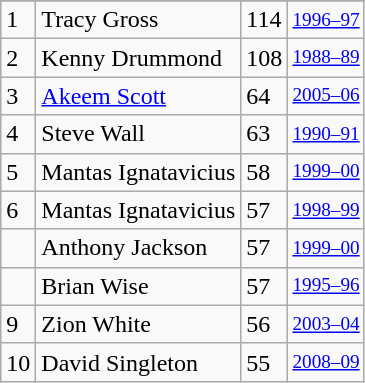<table class="wikitable">
<tr>
</tr>
<tr>
<td>1</td>
<td>Tracy Gross</td>
<td>114</td>
<td style="font-size:80%;"><a href='#'>1996–97</a></td>
</tr>
<tr>
<td>2</td>
<td>Kenny Drummond</td>
<td>108</td>
<td style="font-size:80%;"><a href='#'>1988–89</a></td>
</tr>
<tr>
<td>3</td>
<td><a href='#'>Akeem Scott</a></td>
<td>64</td>
<td style="font-size:80%;"><a href='#'>2005–06</a></td>
</tr>
<tr>
<td>4</td>
<td>Steve Wall</td>
<td>63</td>
<td style="font-size:80%;"><a href='#'>1990–91</a></td>
</tr>
<tr>
<td>5</td>
<td>Mantas Ignatavicius</td>
<td>58</td>
<td style="font-size:80%;"><a href='#'>1999–00</a></td>
</tr>
<tr>
<td>6</td>
<td>Mantas Ignatavicius</td>
<td>57</td>
<td style="font-size:80%;"><a href='#'>1998–99</a></td>
</tr>
<tr>
<td></td>
<td>Anthony Jackson</td>
<td>57</td>
<td style="font-size:80%;"><a href='#'>1999–00</a></td>
</tr>
<tr>
<td></td>
<td>Brian Wise</td>
<td>57</td>
<td style="font-size:80%;"><a href='#'>1995–96</a></td>
</tr>
<tr>
<td>9</td>
<td>Zion White</td>
<td>56</td>
<td style="font-size:80%;"><a href='#'>2003–04</a></td>
</tr>
<tr>
<td>10</td>
<td>David Singleton</td>
<td>55</td>
<td style="font-size:80%;"><a href='#'>2008–09</a></td>
</tr>
</table>
